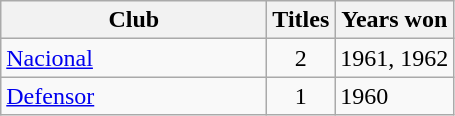<table class="wikitable sortable" style="text-align:left" width="">
<tr>
<th width= 170px>Club</th>
<th width=>Titles</th>
<th width=>Years won</th>
</tr>
<tr>
<td><a href='#'>Nacional</a></td>
<td align=center>2</td>
<td>1961, 1962</td>
</tr>
<tr>
<td><a href='#'>Defensor</a></td>
<td align=center>1</td>
<td>1960</td>
</tr>
</table>
